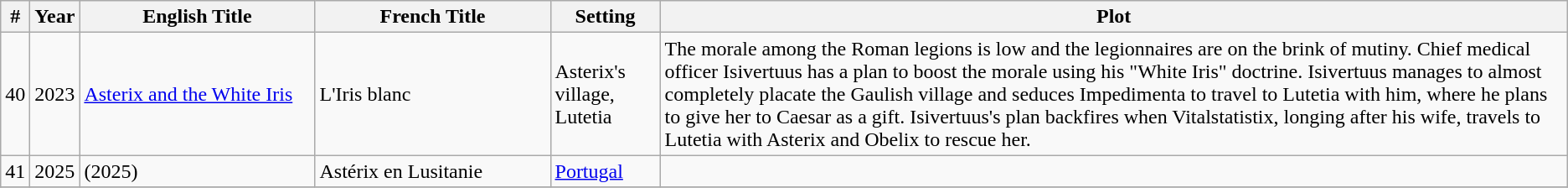<table class="wikitable sortable">
<tr --->
<th>#</th>
<th>Year</th>
<th width="180">English Title</th>
<th width="180">French Title</th>
<th width="80">Setting</th>
<th>Plot</th>
</tr>
<tr --->
<td>40</td>
<td>2023</td>
<td><a href='#'>Asterix and the White Iris</a></td>
<td>L'Iris blanc</td>
<td>Asterix's village, Lutetia</td>
<td>The morale among the Roman legions is low and the legionnaires are on the brink of mutiny. Chief medical officer Isivertuus has a plan to boost the morale using his "White Iris" doctrine. Isivertuus manages to almost completely placate the Gaulish village and seduces Impedimenta to travel to Lutetia with him, where he plans to give her to Caesar as a gift. Isivertuus's plan backfires when Vitalstatistix, longing after his wife, travels to Lutetia with Asterix and Obelix to rescue her.</td>
</tr>
<tr --->
<td>41</td>
<td>2025</td>
<td> (2025)</td>
<td>Astérix en Lusitanie</td>
<td><a href='#'>Portugal</a></td>
<td></td>
</tr>
<tr --->
</tr>
</table>
